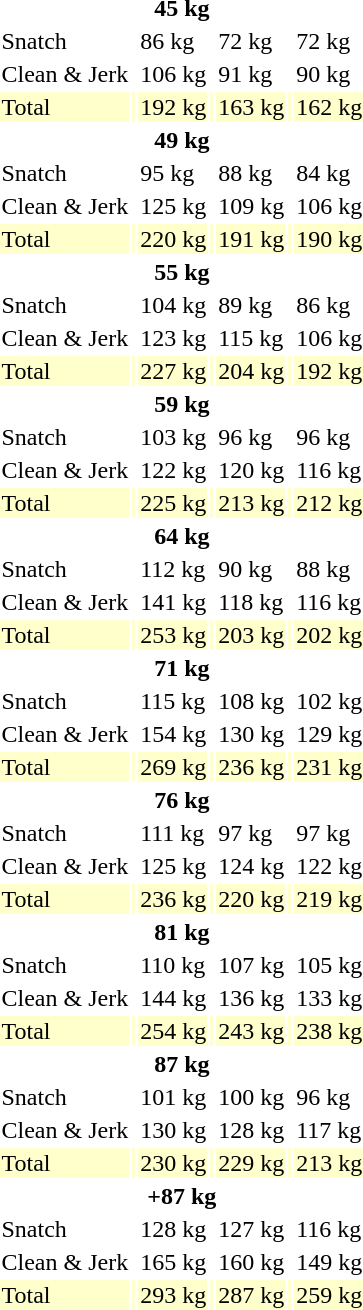<table>
<tr>
<th colspan=7>45 kg</th>
</tr>
<tr>
<td>Snatch</td>
<td></td>
<td>86 kg<br></td>
<td></td>
<td>72 kg</td>
<td></td>
<td>72 kg</td>
</tr>
<tr>
<td>Clean & Jerk</td>
<td></td>
<td>106 kg</td>
<td></td>
<td>91 kg</td>
<td></td>
<td>90 kg</td>
</tr>
<tr bgcolor=ffffcc>
<td>Total</td>
<td></td>
<td>192 kg<br></td>
<td></td>
<td>163 kg</td>
<td></td>
<td>162 kg</td>
</tr>
<tr>
<th colspan=7>49 kg</th>
</tr>
<tr>
<td>Snatch</td>
<td></td>
<td>95 kg</td>
<td></td>
<td>88 kg</td>
<td></td>
<td>84 kg</td>
</tr>
<tr>
<td>Clean & Jerk</td>
<td></td>
<td>125 kg<br></td>
<td></td>
<td>109 kg</td>
<td></td>
<td>106 kg</td>
</tr>
<tr bgcolor=ffffcc>
<td>Total</td>
<td></td>
<td>220 kg<br></td>
<td></td>
<td>191 kg</td>
<td></td>
<td>190 kg</td>
</tr>
<tr>
<th colspan=7>55 kg</th>
</tr>
<tr>
<td>Snatch</td>
<td></td>
<td>104 kg<br></td>
<td></td>
<td>89 kg</td>
<td></td>
<td>86 kg</td>
</tr>
<tr>
<td>Clean & Jerk</td>
<td></td>
<td>123 kg</td>
<td></td>
<td>115 kg</td>
<td></td>
<td>106 kg</td>
</tr>
<tr bgcolor=ffffcc>
<td>Total</td>
<td></td>
<td>227 kg</td>
<td></td>
<td>204 kg</td>
<td></td>
<td>192 kg</td>
</tr>
<tr>
<th colspan=7>59 kg</th>
</tr>
<tr>
<td>Snatch</td>
<td></td>
<td>103 kg</td>
<td></td>
<td>96 kg</td>
<td></td>
<td>96 kg</td>
</tr>
<tr>
<td>Clean & Jerk</td>
<td></td>
<td>122 kg</td>
<td></td>
<td>120 kg</td>
<td></td>
<td>116 kg</td>
</tr>
<tr bgcolor=ffffcc>
<td>Total</td>
<td></td>
<td>225 kg</td>
<td></td>
<td>213 kg</td>
<td></td>
<td>212 kg</td>
</tr>
<tr>
<th colspan=7>64 kg</th>
</tr>
<tr>
<td>Snatch</td>
<td></td>
<td>112 kg</td>
<td></td>
<td>90 kg</td>
<td></td>
<td>88 kg</td>
</tr>
<tr>
<td>Clean & Jerk</td>
<td></td>
<td>141 kg</td>
<td></td>
<td>118 kg</td>
<td></td>
<td>116 kg</td>
</tr>
<tr bgcolor=ffffcc>
<td>Total</td>
<td></td>
<td>253 kg</td>
<td></td>
<td>203 kg</td>
<td></td>
<td>202 kg</td>
</tr>
<tr>
<th colspan=7>71 kg</th>
</tr>
<tr>
<td>Snatch</td>
<td></td>
<td>115 kg</td>
<td></td>
<td>108 kg</td>
<td></td>
<td>102 kg</td>
</tr>
<tr>
<td>Clean & Jerk</td>
<td></td>
<td>154 kg<br></td>
<td></td>
<td>130 kg</td>
<td></td>
<td>129 kg</td>
</tr>
<tr bgcolor=ffffcc>
<td>Total</td>
<td></td>
<td>269 kg</td>
<td></td>
<td>236 kg</td>
<td></td>
<td>231 kg</td>
</tr>
<tr>
<th colspan=7>76 kg</th>
</tr>
<tr>
<td>Snatch</td>
<td></td>
<td>111 kg</td>
<td></td>
<td>97 kg</td>
<td></td>
<td>97 kg</td>
</tr>
<tr>
<td>Clean & Jerk</td>
<td></td>
<td>125 kg</td>
<td></td>
<td>124 kg</td>
<td></td>
<td>122 kg</td>
</tr>
<tr bgcolor=ffffcc>
<td>Total</td>
<td></td>
<td>236 kg</td>
<td></td>
<td>220 kg</td>
<td></td>
<td>219 kg</td>
</tr>
<tr>
<th colspan=7>81 kg</th>
</tr>
<tr>
<td>Snatch</td>
<td></td>
<td>110 kg</td>
<td></td>
<td>107 kg</td>
<td></td>
<td>105 kg</td>
</tr>
<tr>
<td>Clean & Jerk</td>
<td></td>
<td>144 kg</td>
<td></td>
<td>136 kg</td>
<td></td>
<td>133 kg</td>
</tr>
<tr bgcolor=ffffcc>
<td>Total</td>
<td></td>
<td>254 kg</td>
<td></td>
<td>243 kg</td>
<td></td>
<td>238 kg</td>
</tr>
<tr>
<th colspan=7>87 kg</th>
</tr>
<tr>
<td>Snatch</td>
<td></td>
<td>101 kg</td>
<td></td>
<td>100 kg</td>
<td></td>
<td>96 kg</td>
</tr>
<tr>
<td>Clean & Jerk</td>
<td></td>
<td>130 kg</td>
<td></td>
<td>128 kg</td>
<td></td>
<td>117 kg</td>
</tr>
<tr bgcolor=ffffcc>
<td>Total</td>
<td></td>
<td>230 kg</td>
<td></td>
<td>229 kg</td>
<td></td>
<td>213 kg</td>
</tr>
<tr>
<th colspan=7>+87 kg</th>
</tr>
<tr>
<td>Snatch</td>
<td></td>
<td>128 kg</td>
<td></td>
<td>127 kg</td>
<td></td>
<td>116 kg</td>
</tr>
<tr>
<td>Clean & Jerk</td>
<td></td>
<td>165 kg</td>
<td></td>
<td>160 kg</td>
<td></td>
<td>149 kg</td>
</tr>
<tr bgcolor=ffffcc>
<td>Total</td>
<td></td>
<td>293 kg</td>
<td></td>
<td>287 kg</td>
<td></td>
<td>259 kg</td>
</tr>
</table>
